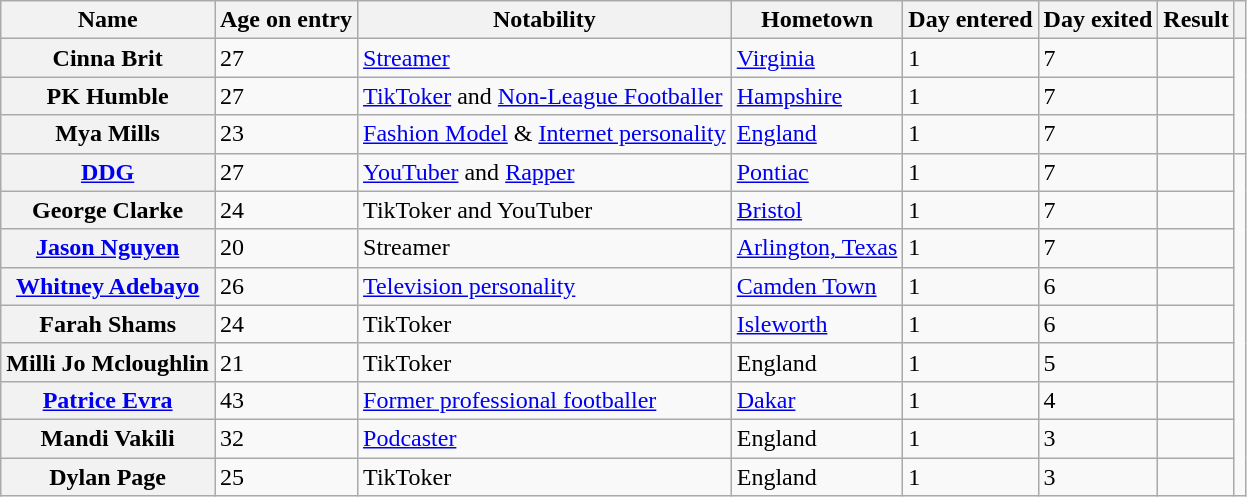<table class="wikitable plainrowheaders sortable">
<tr>
<th scope="col">Name</th>
<th scope="col">Age on entry</th>
<th scope="col">Notability</th>
<th scope="col">Hometown</th>
<th scope="col">Day entered</th>
<th scope="col">Day exited</th>
<th scope="col">Result</th>
<th scope="col" class="unsortable"></th>
</tr>
<tr>
<th scope="row">Cinna Brit</th>
<td>27</td>
<td><a href='#'>Streamer</a></td>
<td><a href='#'>Virginia</a></td>
<td>1</td>
<td>7</td>
<td></td>
<td rowspan="3"></td>
</tr>
<tr>
<th scope="row">PK Humble</th>
<td>27</td>
<td><a href='#'>TikToker</a> and <a href='#'>Non-League Footballer</a></td>
<td><a href='#'>Hampshire</a></td>
<td>1</td>
<td>7</td>
<td></td>
</tr>
<tr>
<th scope="row">Mya Mills</th>
<td>23</td>
<td><a href='#'>Fashion Model</a> & <a href='#'>Internet personality</a></td>
<td><a href='#'>England</a></td>
<td>1</td>
<td>7</td>
<td></td>
</tr>
<tr>
<th scope="row"><a href='#'>DDG</a></th>
<td>27</td>
<td><a href='#'>YouTuber</a> and <a href='#'>Rapper</a></td>
<td><a href='#'>Pontiac</a></td>
<td>1</td>
<td>7</td>
<td></td>
<td rowspan="9"></td>
</tr>
<tr>
<th scope="row">George Clarke</th>
<td>24</td>
<td>TikToker and YouTuber</td>
<td><a href='#'>Bristol</a></td>
<td>1</td>
<td>7</td>
<td></td>
</tr>
<tr>
<th scope="row"><a href='#'>Jason Nguyen</a></th>
<td>20</td>
<td>Streamer</td>
<td><a href='#'>Arlington, Texas</a></td>
<td>1</td>
<td>7</td>
<td></td>
</tr>
<tr>
<th scope="row"><a href='#'>Whitney Adebayo</a></th>
<td>26</td>
<td><a href='#'>Television personality</a></td>
<td><a href='#'>Camden Town</a></td>
<td>1</td>
<td>6</td>
<td></td>
</tr>
<tr>
<th scope="row">Farah Shams</th>
<td>24</td>
<td>TikToker</td>
<td><a href='#'>Isleworth</a></td>
<td>1</td>
<td>6</td>
<td></td>
</tr>
<tr>
<th scope="row">Milli Jo Mcloughlin</th>
<td>21</td>
<td>TikToker</td>
<td>England</td>
<td>1</td>
<td>5</td>
<td></td>
</tr>
<tr>
<th scope="row"><a href='#'>Patrice Evra</a></th>
<td>43</td>
<td><a href='#'>Former professional footballer</a></td>
<td><a href='#'>Dakar</a></td>
<td>1</td>
<td>4</td>
<td></td>
</tr>
<tr>
<th scope="row">Mandi Vakili</th>
<td>32</td>
<td><a href='#'>Podcaster</a></td>
<td>England</td>
<td>1</td>
<td>3</td>
<td></td>
</tr>
<tr>
<th scope="row">Dylan Page</th>
<td>25</td>
<td>TikToker</td>
<td>England</td>
<td>1</td>
<td>3</td>
<td></td>
</tr>
</table>
